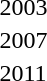<table>
<tr>
<td>2003</td>
<td></td>
<td></td>
<td></td>
</tr>
<tr>
<td rowspan=2>2007</td>
<td rowspan=2></td>
<td rowspan=2></td>
<td></td>
</tr>
<tr>
<td></td>
</tr>
<tr>
<td rowspan=2>2011<br></td>
<td rowspan=2></td>
<td rowspan=2></td>
<td></td>
</tr>
<tr>
<td></td>
</tr>
</table>
